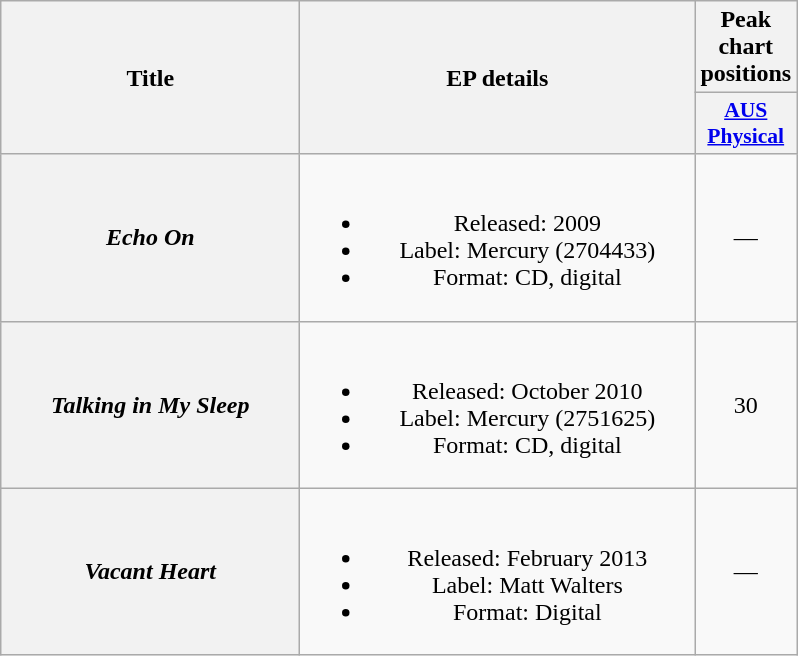<table class="wikitable plainrowheaders" style="text-align:center;" border="1">
<tr>
<th scope="col" rowspan="2" style="width:12em;">Title</th>
<th scope="col" rowspan="2" style="width:16em;">EP details</th>
<th scope="col" colspan="1">Peak chart positions</th>
</tr>
<tr>
<th scope="col" style="width:3em; font-size:90%"><a href='#'>AUS<br>Physical</a><br></th>
</tr>
<tr>
<th scope="row"><em>Echo On</em></th>
<td><br><ul><li>Released: 2009</li><li>Label: Mercury (2704433)</li><li>Format: CD, digital</li></ul></td>
<td>—</td>
</tr>
<tr>
<th scope="row"><em>Talking in My Sleep</em></th>
<td><br><ul><li>Released: October 2010</li><li>Label: Mercury (2751625)</li><li>Format: CD, digital</li></ul></td>
<td>30</td>
</tr>
<tr>
<th scope="row"><em>Vacant Heart</em></th>
<td><br><ul><li>Released: February 2013</li><li>Label: Matt Walters</li><li>Format: Digital</li></ul></td>
<td>—</td>
</tr>
</table>
